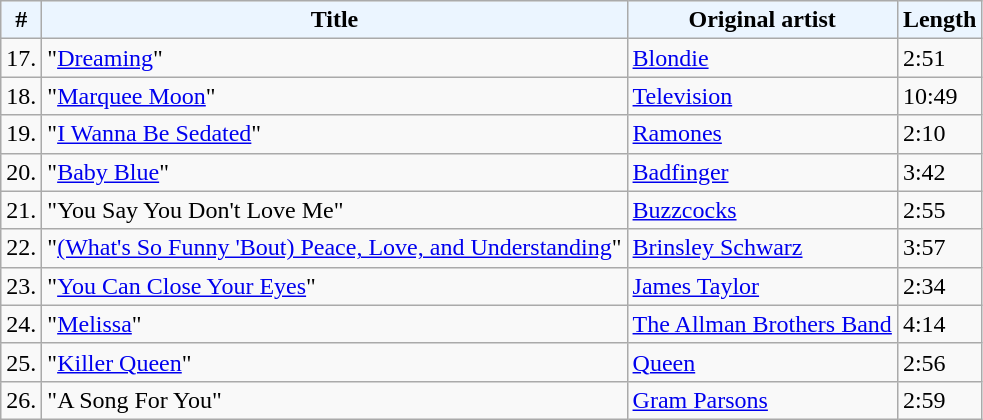<table class="wikitable">
<tr>
<th style="background:#ebf5ff;">#</th>
<th style="background:#ebf5ff;">Title</th>
<th style="background:#ebf5ff;">Original artist</th>
<th style="background:#ebf5ff;">Length</th>
</tr>
<tr>
<td>17.</td>
<td>"<a href='#'>Dreaming</a>"</td>
<td><a href='#'>Blondie</a></td>
<td>2:51</td>
</tr>
<tr>
<td>18.</td>
<td>"<a href='#'>Marquee Moon</a>"</td>
<td><a href='#'>Television</a></td>
<td>10:49</td>
</tr>
<tr>
<td>19.</td>
<td>"<a href='#'>I Wanna Be Sedated</a>"</td>
<td><a href='#'>Ramones</a></td>
<td>2:10</td>
</tr>
<tr>
<td>20.</td>
<td>"<a href='#'>Baby Blue</a>"</td>
<td><a href='#'>Badfinger</a></td>
<td>3:42</td>
</tr>
<tr>
<td>21.</td>
<td>"You Say You Don't Love Me"</td>
<td><a href='#'>Buzzcocks</a></td>
<td>2:55</td>
</tr>
<tr>
<td>22.</td>
<td>"<a href='#'>(What's So Funny 'Bout) Peace, Love, and Understanding</a>"</td>
<td><a href='#'>Brinsley Schwarz</a></td>
<td>3:57</td>
</tr>
<tr>
<td>23.</td>
<td>"<a href='#'>You Can Close Your Eyes</a>"</td>
<td><a href='#'>James Taylor</a></td>
<td>2:34</td>
</tr>
<tr>
<td>24.</td>
<td>"<a href='#'>Melissa</a>"</td>
<td><a href='#'>The Allman Brothers Band</a></td>
<td>4:14</td>
</tr>
<tr>
<td>25.</td>
<td>"<a href='#'>Killer Queen</a>"</td>
<td><a href='#'>Queen</a></td>
<td>2:56</td>
</tr>
<tr>
<td>26.</td>
<td>"A Song For You"</td>
<td><a href='#'>Gram Parsons</a></td>
<td>2:59</td>
</tr>
</table>
